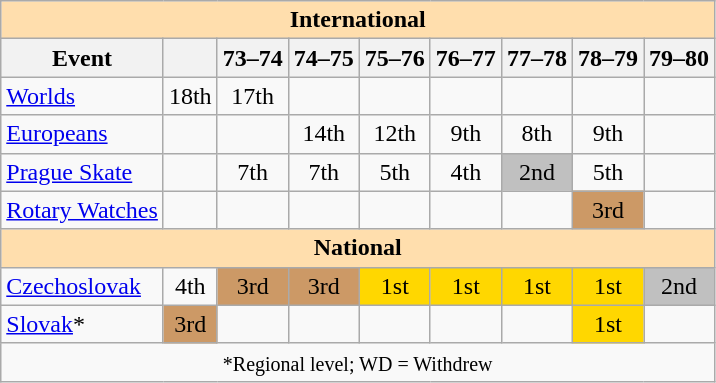<table class="wikitable" style="text-align:center">
<tr>
<th style="background-color: #ffdead; " colspan=9 align=center>International</th>
</tr>
<tr>
<th>Event</th>
<th></th>
<th>73–74</th>
<th>74–75</th>
<th>75–76</th>
<th>76–77</th>
<th>77–78</th>
<th>78–79</th>
<th>79–80</th>
</tr>
<tr>
<td align=left><a href='#'>Worlds</a></td>
<td>18th</td>
<td>17th</td>
<td></td>
<td></td>
<td></td>
<td></td>
<td></td>
<td></td>
</tr>
<tr>
<td align=left><a href='#'>Europeans</a></td>
<td></td>
<td></td>
<td>14th</td>
<td>12th</td>
<td>9th</td>
<td>8th</td>
<td>9th</td>
<td></td>
</tr>
<tr>
<td align=left><a href='#'>Prague Skate</a></td>
<td></td>
<td>7th</td>
<td>7th</td>
<td>5th</td>
<td>4th</td>
<td bgcolor=silver>2nd</td>
<td>5th</td>
<td></td>
</tr>
<tr>
<td align=left><a href='#'>Rotary Watches</a></td>
<td></td>
<td></td>
<td></td>
<td></td>
<td></td>
<td></td>
<td bgcolor=cc9966>3rd</td>
<td></td>
</tr>
<tr>
<th style="background-color: #ffdead; " colspan=9 align=center>National</th>
</tr>
<tr>
<td align=left><a href='#'>Czechoslovak</a></td>
<td>4th</td>
<td bgcolor=cc9966>3rd</td>
<td bgcolor=cc9966>3rd</td>
<td bgcolor=gold>1st</td>
<td bgcolor=gold>1st</td>
<td bgcolor=gold>1st</td>
<td bgcolor=gold>1st</td>
<td bgcolor=silver>2nd</td>
</tr>
<tr>
<td align=left><a href='#'>Slovak</a>*</td>
<td bgcolor=cc9966>3rd</td>
<td></td>
<td></td>
<td></td>
<td></td>
<td></td>
<td bgcolor=gold>1st</td>
<td></td>
</tr>
<tr>
<td colspan=9 align=center><small> *Regional level; WD = Withdrew </small></td>
</tr>
</table>
